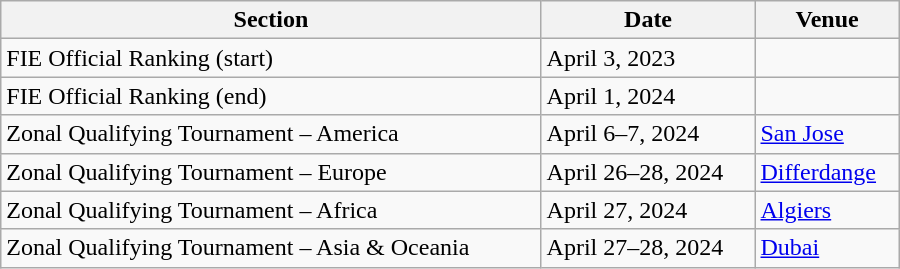<table class="wikitable" style="width:600px;">
<tr>
<th>Section</th>
<th>Date</th>
<th>Venue</th>
</tr>
<tr>
<td>FIE Official Ranking (start)</td>
<td>April 3, 2023</td>
<td></td>
</tr>
<tr>
<td>FIE Official Ranking (end)</td>
<td>April 1, 2024</td>
<td></td>
</tr>
<tr>
<td>Zonal Qualifying Tournament – America</td>
<td>April 6–7, 2024</td>
<td> <a href='#'>San Jose</a></td>
</tr>
<tr>
<td>Zonal Qualifying Tournament – Europe</td>
<td>April 26–28, 2024</td>
<td> <a href='#'>Differdange</a></td>
</tr>
<tr>
<td>Zonal Qualifying Tournament – Africa</td>
<td>April 27, 2024</td>
<td> <a href='#'>Algiers</a></td>
</tr>
<tr>
<td>Zonal Qualifying Tournament – Asia & Oceania</td>
<td>April 27–28, 2024</td>
<td> <a href='#'>Dubai</a></td>
</tr>
</table>
